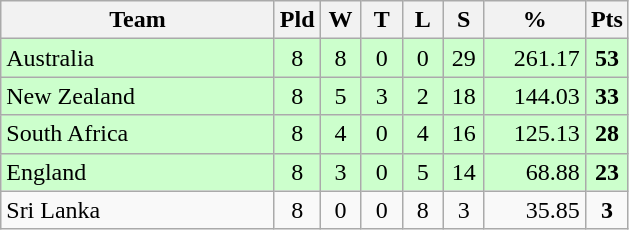<table class="wikitable" border="1" style="text-align:center;">
<tr>
<th width=175>Team</th>
<th width=20 abbr="Played">Pld</th>
<th width=20 abbr="Won">W</th>
<th width=20 abbr="Tied">T</th>
<th width=20 abbr="Lost">L</th>
<th width=20 abbr="Skins">S</th>
<th width=60 abbr="Percentage">%</th>
<th width=20 abbr="Points">Pts</th>
</tr>
<tr style="background:#ccffcc;">
<td style="text-align:left;"> Australia</td>
<td>8</td>
<td>8</td>
<td>0</td>
<td>0</td>
<td>29</td>
<td style="text-align:right;">261.17</td>
<td><strong>53</strong></td>
</tr>
<tr style="background:#ccffcc;">
<td style="text-align:left;"> New Zealand</td>
<td>8</td>
<td>5</td>
<td>3</td>
<td>2</td>
<td>18</td>
<td style="text-align:right;">144.03</td>
<td><strong>33</strong></td>
</tr>
<tr style="background:#ccffcc;">
<td style="text-align:left;"> South Africa</td>
<td>8</td>
<td>4</td>
<td>0</td>
<td>4</td>
<td>16</td>
<td style="text-align:right;">125.13</td>
<td><strong>28</strong></td>
</tr>
<tr style="background:#ccffcc;">
<td style="text-align:left;"> England</td>
<td>8</td>
<td>3</td>
<td>0</td>
<td>5</td>
<td>14</td>
<td style="text-align:right;">68.88</td>
<td><strong>23</strong></td>
</tr>
<tr style="background:#f9f9f9;">
<td style="text-align:left;"> Sri Lanka</td>
<td>8</td>
<td>0</td>
<td>0</td>
<td>8</td>
<td>3</td>
<td style="text-align:right;">35.85</td>
<td><strong>3</strong></td>
</tr>
</table>
